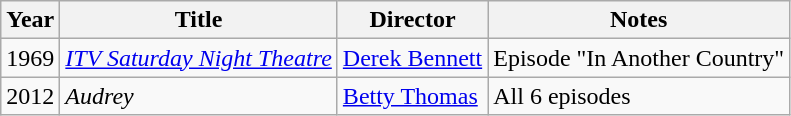<table class="wikitable">
<tr>
<th>Year</th>
<th>Title</th>
<th>Director</th>
<th>Notes</th>
</tr>
<tr>
<td>1969</td>
<td><em><a href='#'>ITV Saturday Night Theatre</a></em></td>
<td><a href='#'>Derek Bennett</a></td>
<td>Episode "In Another Country"</td>
</tr>
<tr>
<td>2012</td>
<td><em>Audrey</em></td>
<td><a href='#'>Betty Thomas</a></td>
<td>All 6 episodes</td>
</tr>
</table>
